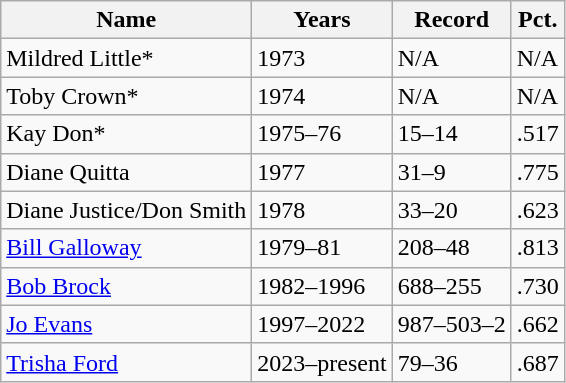<table class="wikitable">
<tr>
<th>Name</th>
<th>Years</th>
<th>Record</th>
<th>Pct.</th>
</tr>
<tr>
<td>Mildred Little*</td>
<td>1973</td>
<td>N/A</td>
<td>N/A</td>
</tr>
<tr>
<td>Toby Crown*</td>
<td>1974</td>
<td>N/A</td>
<td>N/A</td>
</tr>
<tr>
<td>Kay Don*</td>
<td>1975–76</td>
<td>15–14</td>
<td>.517</td>
</tr>
<tr>
<td>Diane Quitta</td>
<td>1977</td>
<td>31–9</td>
<td>.775</td>
</tr>
<tr>
<td>Diane Justice/Don Smith</td>
<td>1978</td>
<td>33–20</td>
<td>.623</td>
</tr>
<tr>
<td><a href='#'>Bill Galloway</a></td>
<td>1979–81</td>
<td>208–48</td>
<td>.813</td>
</tr>
<tr>
<td><a href='#'>Bob Brock</a></td>
<td>1982–1996</td>
<td>688–255</td>
<td>.730</td>
</tr>
<tr>
<td><a href='#'>Jo Evans</a></td>
<td>1997–2022</td>
<td>987–503–2</td>
<td>.662</td>
</tr>
<tr>
<td><a href='#'>Trisha Ford</a></td>
<td>2023–present</td>
<td>79–36</td>
<td>.687</td>
</tr>
</table>
